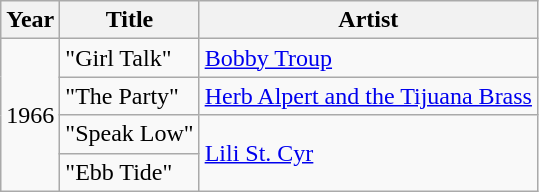<table class="wikitable">
<tr>
<th>Year</th>
<th>Title</th>
<th>Artist</th>
</tr>
<tr>
<td rowspan="4">1966</td>
<td>"Girl Talk"</td>
<td><a href='#'>Bobby Troup</a></td>
</tr>
<tr>
<td>"The Party"</td>
<td><a href='#'>Herb Alpert and the Tijuana Brass</a></td>
</tr>
<tr>
<td>"Speak Low"</td>
<td rowspan="2"><a href='#'>Lili St. Cyr</a></td>
</tr>
<tr>
<td>"Ebb Tide"</td>
</tr>
</table>
